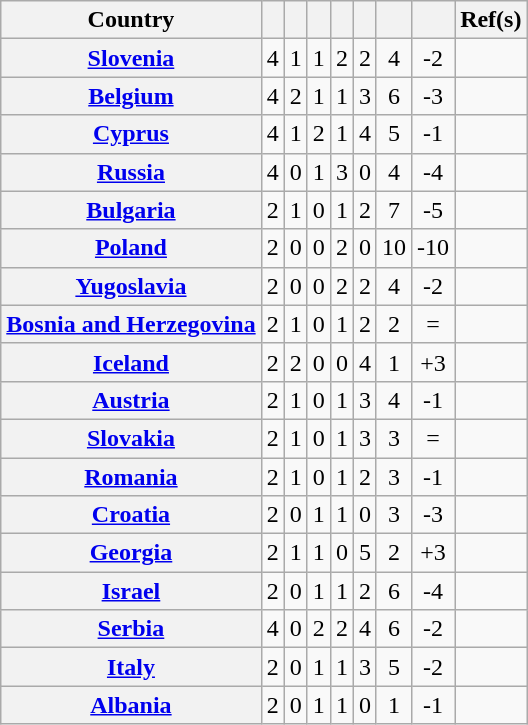<table class="wikitable plainrowheaders sortable" style="text-align:center">
<tr>
<th>Country</th>
<th></th>
<th></th>
<th></th>
<th></th>
<th></th>
<th></th>
<th></th>
<th class=unsortable>Ref(s)</th>
</tr>
<tr>
<th scope=row> <a href='#'>Slovenia</a></th>
<td>4</td>
<td>1</td>
<td>1</td>
<td>2</td>
<td>2</td>
<td>4</td>
<td>-2</td>
<td></td>
</tr>
<tr>
<th scope=row> <a href='#'>Belgium</a></th>
<td>4</td>
<td>2</td>
<td>1</td>
<td>1</td>
<td>3</td>
<td>6</td>
<td>-3</td>
<td></td>
</tr>
<tr>
<th scope=row> <a href='#'>Cyprus</a></th>
<td>4</td>
<td>1</td>
<td>2</td>
<td>1</td>
<td>4</td>
<td>5</td>
<td>-1</td>
<td></td>
</tr>
<tr>
<th scope=row> <a href='#'>Russia</a></th>
<td>4</td>
<td>0</td>
<td>1</td>
<td>3</td>
<td>0</td>
<td>4</td>
<td>-4</td>
<td></td>
</tr>
<tr>
<th scope=row> <a href='#'>Bulgaria</a></th>
<td>2</td>
<td>1</td>
<td>0</td>
<td>1</td>
<td>2</td>
<td>7</td>
<td>-5</td>
<td></td>
</tr>
<tr>
<th scope=row> <a href='#'>Poland</a></th>
<td>2</td>
<td>0</td>
<td>0</td>
<td>2</td>
<td>0</td>
<td>10</td>
<td>-10</td>
<td></td>
</tr>
<tr>
<th scope=row> <a href='#'>Yugoslavia</a></th>
<td>2</td>
<td>0</td>
<td>0</td>
<td>2</td>
<td>2</td>
<td>4</td>
<td>-2</td>
<td></td>
</tr>
<tr>
<th scope=row> <a href='#'>Bosnia and Herzegovina</a></th>
<td>2</td>
<td>1</td>
<td>0</td>
<td>1</td>
<td>2</td>
<td>2</td>
<td>=</td>
<td></td>
</tr>
<tr>
<th scope=row> <a href='#'>Iceland</a></th>
<td>2</td>
<td>2</td>
<td>0</td>
<td>0</td>
<td>4</td>
<td>1</td>
<td>+3</td>
<td></td>
</tr>
<tr>
<th scope=row> <a href='#'>Austria</a></th>
<td>2</td>
<td>1</td>
<td>0</td>
<td>1</td>
<td>3</td>
<td>4</td>
<td>-1</td>
<td></td>
</tr>
<tr>
<th scope=row> <a href='#'>Slovakia</a></th>
<td>2</td>
<td>1</td>
<td>0</td>
<td>1</td>
<td>3</td>
<td>3</td>
<td>=</td>
<td></td>
</tr>
<tr>
<th scope=row> <a href='#'>Romania</a></th>
<td>2</td>
<td>1</td>
<td>0</td>
<td>1</td>
<td>2</td>
<td>3</td>
<td>-1</td>
<td></td>
</tr>
<tr>
<th scope=row> <a href='#'>Croatia</a></th>
<td>2</td>
<td>0</td>
<td>1</td>
<td>1</td>
<td>0</td>
<td>3</td>
<td>-3</td>
<td></td>
</tr>
<tr>
<th scope=row> <a href='#'>Georgia</a></th>
<td>2</td>
<td>1</td>
<td>1</td>
<td>0</td>
<td>5</td>
<td>2</td>
<td>+3</td>
<td></td>
</tr>
<tr>
<th scope=row> <a href='#'>Israel</a></th>
<td>2</td>
<td>0</td>
<td>1</td>
<td>1</td>
<td>2</td>
<td>6</td>
<td>-4</td>
<td></td>
</tr>
<tr>
<th scope=row> <a href='#'>Serbia</a></th>
<td>4</td>
<td>0</td>
<td>2</td>
<td>2</td>
<td>4</td>
<td>6</td>
<td>-2</td>
<td></td>
</tr>
<tr>
<th scope=row> <a href='#'>Italy</a></th>
<td>2</td>
<td>0</td>
<td>1</td>
<td>1</td>
<td>3</td>
<td>5</td>
<td>-2</td>
<td></td>
</tr>
<tr>
<th scope=row> <a href='#'>Albania</a></th>
<td>2</td>
<td>0</td>
<td>1</td>
<td>1</td>
<td>0</td>
<td>1</td>
<td>-1</td>
<td></td>
</tr>
</table>
